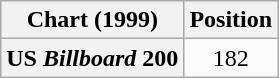<table class="wikitable plainrowheaders" style="text-align:center">
<tr>
<th scope="col">Chart (1999)</th>
<th scope="col">Position</th>
</tr>
<tr>
<th scope="row">US <em>Billboard</em> 200</th>
<td>182</td>
</tr>
</table>
